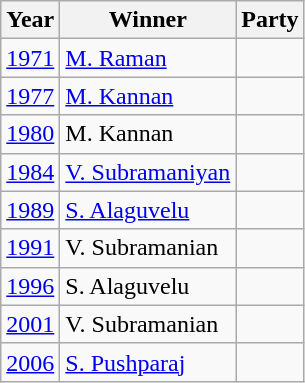<table class="wikitable">
<tr>
<th>Year</th>
<th>Winner</th>
<th colspan="2">Party</th>
</tr>
<tr>
<td><a href='#'>1971</a></td>
<td><a href='#'>M. Raman</a></td>
<td></td>
</tr>
<tr>
<td><a href='#'>1977</a></td>
<td><a href='#'>M. Kannan</a></td>
<td></td>
</tr>
<tr>
<td><a href='#'>1980</a></td>
<td>M. Kannan</td>
<td></td>
</tr>
<tr>
<td><a href='#'>1984</a></td>
<td><a href='#'>V. Subramaniyan</a></td>
<td></td>
</tr>
<tr>
<td><a href='#'>1989</a></td>
<td><a href='#'>S. Alaguvelu</a></td>
<td></td>
</tr>
<tr>
<td><a href='#'>1991</a></td>
<td>V. Subramanian</td>
<td></td>
</tr>
<tr>
<td><a href='#'>1996</a></td>
<td>S. Alaguvelu</td>
<td></td>
</tr>
<tr>
<td><a href='#'>2001</a></td>
<td>V. Subramanian</td>
<td></td>
</tr>
<tr>
<td><a href='#'>2006</a></td>
<td><a href='#'>S. Pushparaj</a></td>
<td></td>
</tr>
</table>
